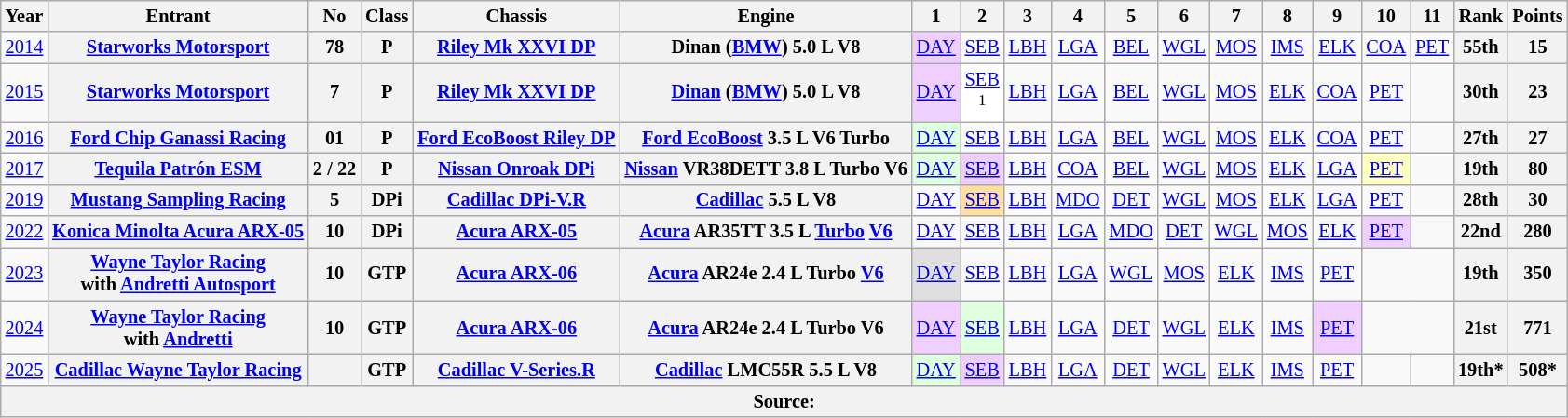<table class="wikitable" style="text-align:center; font-size:85%">
<tr>
<th>Year</th>
<th>Entrant</th>
<th>No</th>
<th>Class</th>
<th>Chassis</th>
<th>Engine</th>
<th>1</th>
<th>2</th>
<th>3</th>
<th>4</th>
<th>5</th>
<th>6</th>
<th>7</th>
<th>8</th>
<th>9</th>
<th>10</th>
<th>11</th>
<th>Rank</th>
<th>Points</th>
</tr>
<tr>
<td><a href='#'>2014</a></td>
<th nowrap><a href='#'>Starworks Motorsport</a></th>
<th>78</th>
<th>P</th>
<th nowrap><a href='#'>Riley Mk XXVI DP</a></th>
<th nowrap>Dinan (<a href='#'>BMW</a>) 5.0 L V8</th>
<td style="background:#efcfff;"><a href='#'>DAY</a><br></td>
<td><a href='#'>SEB</a></td>
<td><a href='#'>LBH</a></td>
<td><a href='#'>LGA</a></td>
<td><a href='#'>BEL</a></td>
<td><a href='#'>WGL</a></td>
<td><a href='#'>MOS</a></td>
<td><a href='#'>IMS</a></td>
<td><a href='#'>ELK</a></td>
<td><a href='#'>COA</a></td>
<td><a href='#'>PET</a></td>
<th>55th</th>
<th>15</th>
</tr>
<tr>
<td><a href='#'>2015</a></td>
<th nowrap><a href='#'>Starworks Motorsport</a></th>
<th>7</th>
<th>P</th>
<th nowrap><a href='#'>Riley Mk XXVI DP</a></th>
<th nowrap><a href='#'>Dinan</a> (<a href='#'>BMW</a>) 5.0 L V8</th>
<td style="background:#efcfff;"><a href='#'>DAY</a><br></td>
<td style="background:#ffffff;"><a href='#'>SEB</a> <br><sup>1</sup></td>
<td><a href='#'>LBH</a></td>
<td><a href='#'>LGA</a></td>
<td><a href='#'>BEL</a></td>
<td><a href='#'>WGL</a></td>
<td><a href='#'>MOS</a></td>
<td><a href='#'>ELK</a></td>
<td><a href='#'>COA</a></td>
<td><a href='#'>PET</a></td>
<td></td>
<th>30th</th>
<th>23</th>
</tr>
<tr>
<td><a href='#'>2016</a></td>
<th><a href='#'>Ford Chip Ganassi Racing</a></th>
<th>01</th>
<th>P</th>
<th nowrap><a href='#'>Ford EcoBoost Riley DP</a></th>
<th nowrap><a href='#'>Ford EcoBoost</a> 3.5 L V6 Turbo</th>
<td style="background:#dfffdf;"><a href='#'>DAY</a><br></td>
<td><a href='#'>SEB</a></td>
<td><a href='#'>LBH</a></td>
<td><a href='#'>LGA</a></td>
<td><a href='#'>BEL</a></td>
<td><a href='#'>WGL</a></td>
<td><a href='#'>MOS</a></td>
<td><a href='#'>ELK</a></td>
<td><a href='#'>COA</a></td>
<td><a href='#'>PET</a></td>
<td></td>
<th>27th</th>
<th>27</th>
</tr>
<tr>
<td><a href='#'>2017</a></td>
<th nowrap><a href='#'>Tequila Patrón ESM</a></th>
<th nowrap>2 / 22</th>
<th>P</th>
<th nowrap><a href='#'>Nissan Onroak DPi</a></th>
<th nowrap><a href='#'>Nissan</a> VR38DETT 3.8 L Turbo V6</th>
<td style="background:#DFFFDF;"><a href='#'>DAY</a><br></td>
<td style="background:#EFCFFF;"><a href='#'>SEB</a><br></td>
<td><a href='#'>LBH</a></td>
<td><a href='#'>COA</a></td>
<td><a href='#'>BEL</a></td>
<td><a href='#'>WGL</a></td>
<td><a href='#'>MOS</a></td>
<td><a href='#'>ELK</a></td>
<td><a href='#'>LGA</a></td>
<td style="background:#FFFFBF;"><a href='#'>PET</a><br></td>
<td></td>
<th>19th</th>
<th>80</th>
</tr>
<tr>
<td><a href='#'>2019</a></td>
<th nowrap><a href='#'>Mustang Sampling Racing</a></th>
<th>5</th>
<th>DPi</th>
<th nowrap><a href='#'>Cadillac DPi-V.R</a></th>
<th nowrap><a href='#'>Cadillac</a> 5.5 L V8</th>
<td><a href='#'>DAY</a></td>
<td style="background:#FFDF9F;"><a href='#'>SEB</a><br></td>
<td><a href='#'>LBH</a></td>
<td><a href='#'>MDO</a></td>
<td><a href='#'>DET</a></td>
<td><a href='#'>WGL</a></td>
<td><a href='#'>MOS</a></td>
<td><a href='#'>ELK</a></td>
<td><a href='#'>LGA</a></td>
<td><a href='#'>PET</a></td>
<td></td>
<th>28th</th>
<th>30</th>
</tr>
<tr>
<td><a href='#'>2022</a></td>
<th><a href='#'>Konica Minolta Acura ARX-05</a></th>
<th>10</th>
<th>DPi</th>
<th><a href='#'>Acura ARX-05</a></th>
<th><a href='#'>Acura</a> AR35TT 3.5 L <a href='#'>Turbo</a> <a href='#'>V6</a></th>
<td><a href='#'>DAY</a></td>
<td><a href='#'>SEB</a></td>
<td><a href='#'>LBH</a></td>
<td><a href='#'>LGA</a></td>
<td><a href='#'>MDO</a></td>
<td><a href='#'>DET</a></td>
<td><a href='#'>WGL</a></td>
<td><a href='#'>MOS</a></td>
<td><a href='#'>ELK</a></td>
<td style="background:#EFCFFF;"><a href='#'>PET</a><br></td>
<td></td>
<th>22nd</th>
<th>280</th>
</tr>
<tr>
<td><a href='#'>2023</a></td>
<th nowrap><a href='#'>Wayne Taylor Racing</a><br>with <a href='#'>Andretti Autosport</a></th>
<th>10</th>
<th>GTP</th>
<th nowrap><a href='#'>Acura ARX-06</a></th>
<th nowrap><a href='#'>Acura</a> AR24e 2.4 L Turbo <a href='#'>V6</a></th>
<td style="background:#DFDFDF;"><a href='#'>DAY</a><br></td>
<td><a href='#'>SEB</a></td>
<td><a href='#'>LBH</a></td>
<td><a href='#'>LGA</a></td>
<td><a href='#'>WGL</a></td>
<td><a href='#'>MOS</a></td>
<td><a href='#'>ELK</a></td>
<td><a href='#'>IMS</a></td>
<td><a href='#'>PET</a></td>
<td colspan=2></td>
<th>19th</th>
<th>350</th>
</tr>
<tr>
<td><a href='#'>2024</a></td>
<th nowrap><a href='#'>Wayne Taylor Racing</a><br>with <a href='#'>Andretti</a></th>
<th>10</th>
<th>GTP</th>
<th><a href='#'>Acura ARX-06</a></th>
<th><a href='#'>Acura</a> AR24e 2.4 L Turbo V6</th>
<td style="background:#EFCFFF;"><a href='#'>DAY</a><br></td>
<td style="background:#DFFFDF;"><a href='#'>SEB</a><br></td>
<td><a href='#'>LBH</a></td>
<td><a href='#'>LGA</a></td>
<td><a href='#'>DET</a></td>
<td><a href='#'>WGL</a></td>
<td><a href='#'>ELK</a></td>
<td><a href='#'>IMS</a></td>
<td style="background:#EFCFFF;"><a href='#'>PET</a><br></td>
<td colspan=2></td>
<th>21st</th>
<th>771</th>
</tr>
<tr>
<td><a href='#'>2025</a></td>
<th><a href='#'>Cadillac Wayne Taylor Racing</a></th>
<th></th>
<th>GTP</th>
<th><a href='#'>Cadillac V-Series.R</a></th>
<th><a href='#'>Cadillac</a> LMC55R 5.5 L V8</th>
<td style="background:#DFFFDF;"><a href='#'>DAY</a><br></td>
<td style="background:#EFCFFF;"><a href='#'>SEB</a><br></td>
<td><a href='#'>LBH</a></td>
<td><a href='#'>LGA</a></td>
<td><a href='#'>DET</a></td>
<td style="background:#;"><a href='#'>WGL</a><br></td>
<td><a href='#'>ELK</a></td>
<td style="background:#;"><a href='#'>IMS</a><br></td>
<td style="background:#;"><a href='#'>PET</a><br></td>
<td></td>
<td></td>
<th>19th*</th>
<th>508*</th>
</tr>
<tr>
<th colspan="19">Source:</th>
</tr>
</table>
